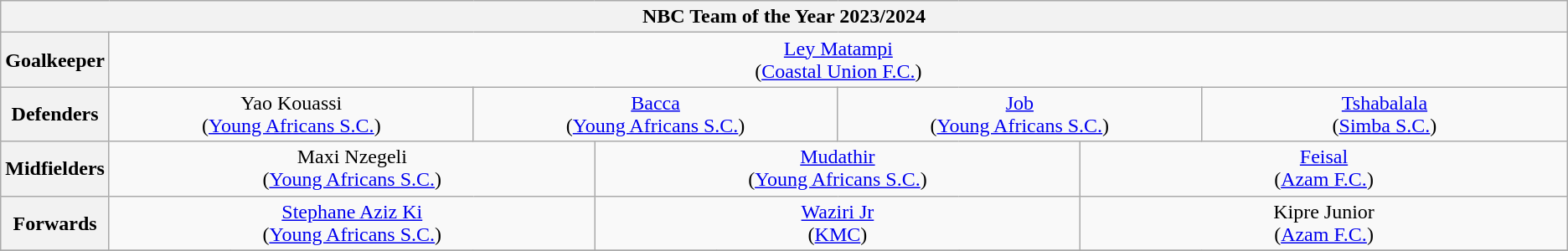<table class="wikitable" style="text-align:center">
<tr>
<th colspan="13">NBC Team of the Year 2023/2024</th>
</tr>
<tr>
<th>Goalkeeper</th>
<td colspan="12"> <a href='#'>Ley Matampi</a><br>(<a href='#'>Coastal Union F.C.</a>)</td>
</tr>
<tr>
<th>Defenders</th>
<td style="width:25%;" colspan="3"> Yao Kouassi<br>(<a href='#'>Young Africans S.C.</a>)</td>
<td style="width:25%;" colspan="3"> <a href='#'>Bacca</a><br>(<a href='#'>Young Africans S.C.</a>)</td>
<td style="width:25%;" colspan="3"> <a href='#'>Job</a><br>(<a href='#'>Young Africans S.C.</a>)</td>
<td style="width:25%;" colspan="3"> <a href='#'>Tshabalala</a><br>(<a href='#'>Simba S.C.</a>)</td>
</tr>
<tr>
<th>Midfielders</th>
<td colspan="4"> Maxi Nzegeli<br>(<a href='#'>Young Africans S.C.</a>)</td>
<td colspan="4"> <a href='#'>Mudathir</a><br>(<a href='#'>Young Africans S.C.</a>)</td>
<td colspan="4"> <a href='#'>Feisal</a><br>(<a href='#'>Azam F.C.</a>)</td>
</tr>
<tr>
<th>Forwards</th>
<td colspan="4"> <a href='#'>Stephane Aziz Ki</a><br>(<a href='#'>Young Africans S.C.</a>)</td>
<td colspan="4"> <a href='#'>Waziri Jr</a> <br>(<a href='#'>KMC</a>)</td>
<td colspan="4"> Kipre Junior <br>(<a href='#'>Azam F.C.</a>)</td>
</tr>
<tr style="visibility:collapse;">
<td></td>
<td></td>
<td></td>
<td></td>
<td></td>
<td></td>
<td></td>
<td></td>
<td></td>
<td></td>
<td></td>
</tr>
</table>
